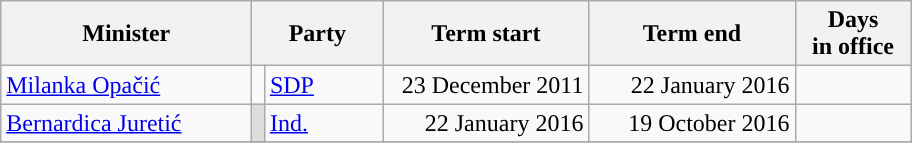<table class="wikitable" style="text-align: left;">
<tr>
<th width="160">Minister</th>
<th colspan=2 width="80">Party</th>
<th width="130">Term start</th>
<th width="130">Term end</th>
<th width=70>Days<br> in office</th>
</tr>
<tr>
<td><a href='#'>Milanka Opačić</a></td>
<td style="background-color: "></td>
<td><a href='#'>SDP</a></td>
<td align=right>23 December 2011</td>
<td align=right>22 January 2016</td>
<td align=right></td>
</tr>
<tr>
<td><a href='#'>Bernardica Juretić</a></td>
<td style="background-color: #DDDDDD" width="1px"></td>
<td><a href='#'>Ind.</a></td>
<td align=right>22 January 2016</td>
<td align=right>19 October 2016</td>
<td align=right></td>
</tr>
<tr>
</tr>
</table>
